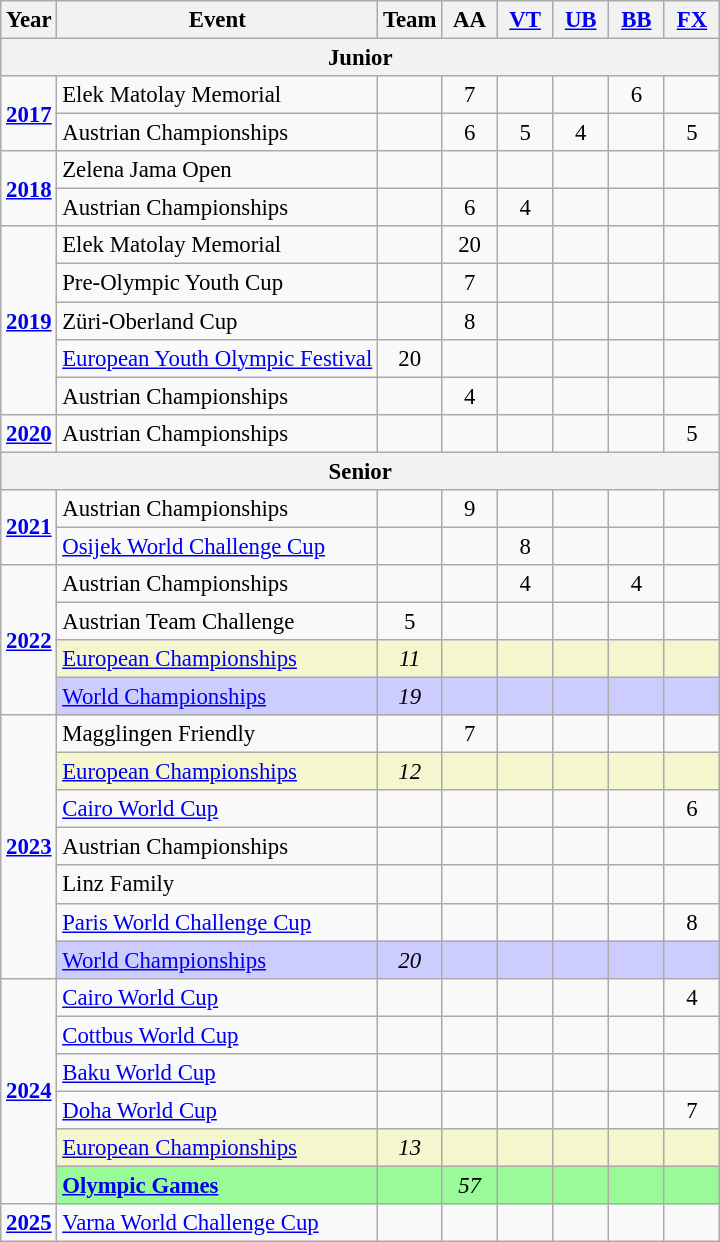<table class="wikitable" style="text-align:center; font-size:95%;">
<tr>
<th align=center>Year</th>
<th align=center>Event</th>
<th style="width:30px;">Team</th>
<th style="width:30px;">AA</th>
<th style="width:30px;"><a href='#'>VT</a></th>
<th style="width:30px;"><a href='#'>UB</a></th>
<th style="width:30px;"><a href='#'>BB</a></th>
<th style="width:30px;"><a href='#'>FX</a></th>
</tr>
<tr>
<th colspan="8"><strong>Junior</strong></th>
</tr>
<tr>
<td rowspan="2"><strong><a href='#'>2017</a></strong></td>
<td align=left>Elek Matolay Memorial</td>
<td></td>
<td>7</td>
<td></td>
<td></td>
<td>6</td>
<td></td>
</tr>
<tr>
<td align=left>Austrian Championships</td>
<td></td>
<td>6</td>
<td>5</td>
<td>4</td>
<td></td>
<td>5</td>
</tr>
<tr>
<td rowspan="2"><strong><a href='#'>2018</a></strong></td>
<td align=left>Zelena Jama Open</td>
<td></td>
<td></td>
<td></td>
<td></td>
<td></td>
<td></td>
</tr>
<tr>
<td align=left>Austrian Championships</td>
<td></td>
<td>6</td>
<td>4</td>
<td></td>
<td></td>
<td></td>
</tr>
<tr>
<td rowspan="5"><strong><a href='#'>2019</a></strong></td>
<td align=left>Elek Matolay Memorial</td>
<td></td>
<td>20</td>
<td></td>
<td></td>
<td></td>
<td></td>
</tr>
<tr>
<td align=left>Pre-Olympic Youth Cup</td>
<td></td>
<td>7</td>
<td></td>
<td></td>
<td></td>
<td></td>
</tr>
<tr>
<td align=left>Züri-Oberland Cup</td>
<td></td>
<td>8</td>
<td></td>
<td></td>
<td></td>
<td></td>
</tr>
<tr>
<td align=left><a href='#'>European Youth Olympic Festival</a></td>
<td>20</td>
<td></td>
<td></td>
<td></td>
<td></td>
<td></td>
</tr>
<tr>
<td align=left>Austrian Championships</td>
<td></td>
<td>4</td>
<td></td>
<td></td>
<td></td>
<td></td>
</tr>
<tr>
<td rowspan="1"><strong><a href='#'>2020</a></strong></td>
<td align=left>Austrian Championships</td>
<td></td>
<td></td>
<td></td>
<td></td>
<td></td>
<td>5</td>
</tr>
<tr>
<th colspan="8"><strong>Senior</strong></th>
</tr>
<tr>
<td rowspan="2"><strong><a href='#'>2021</a></strong></td>
<td align=left>Austrian Championships</td>
<td></td>
<td>9</td>
<td></td>
<td></td>
<td></td>
<td></td>
</tr>
<tr>
<td align=left><a href='#'>Osijek World Challenge Cup</a></td>
<td></td>
<td></td>
<td>8</td>
<td></td>
<td></td>
<td></td>
</tr>
<tr>
<td rowspan="4"><strong><a href='#'>2022</a></strong></td>
<td align=left>Austrian Championships</td>
<td></td>
<td></td>
<td>4</td>
<td></td>
<td>4</td>
<td></td>
</tr>
<tr>
<td align=left>Austrian Team Challenge</td>
<td>5</td>
<td></td>
<td></td>
<td></td>
<td></td>
<td></td>
</tr>
<tr bgcolor=#F5F6CE>
<td align=left><a href='#'>European Championships</a></td>
<td><em>11</em></td>
<td></td>
<td></td>
<td></td>
<td></td>
<td></td>
</tr>
<tr bgcolor=#CCCCFF>
<td align=left><a href='#'>World Championships</a></td>
<td><em>19</em></td>
<td></td>
<td></td>
<td></td>
<td></td>
<td></td>
</tr>
<tr>
<td rowspan="7"><strong><a href='#'>2023</a></strong></td>
<td align=left>Magglingen Friendly</td>
<td></td>
<td>7</td>
<td></td>
<td></td>
<td></td>
<td></td>
</tr>
<tr bgcolor=#F5F6CE>
<td align=left><a href='#'>European Championships</a></td>
<td><em>12</em></td>
<td></td>
<td></td>
<td></td>
<td></td>
<td></td>
</tr>
<tr>
<td align=left><a href='#'>Cairo World Cup</a></td>
<td></td>
<td></td>
<td></td>
<td></td>
<td></td>
<td>6</td>
</tr>
<tr>
<td align=left>Austrian Championships</td>
<td></td>
<td></td>
<td></td>
<td></td>
<td></td>
<td></td>
</tr>
<tr>
<td align=left>Linz Family</td>
<td></td>
<td></td>
<td></td>
<td></td>
<td></td>
<td></td>
</tr>
<tr>
<td align=left><a href='#'>Paris World Challenge Cup</a></td>
<td></td>
<td></td>
<td></td>
<td></td>
<td></td>
<td>8</td>
</tr>
<tr bgcolor=#CCCCFF>
<td align=left><a href='#'>World Championships</a></td>
<td><em>20</em></td>
<td></td>
<td></td>
<td></td>
<td></td>
<td></td>
</tr>
<tr>
<td rowspan="6"><strong><a href='#'>2024</a></strong></td>
<td align=left><a href='#'>Cairo World Cup</a></td>
<td></td>
<td></td>
<td></td>
<td></td>
<td></td>
<td>4</td>
</tr>
<tr>
<td align=left><a href='#'>Cottbus World Cup</a></td>
<td></td>
<td></td>
<td></td>
<td></td>
<td></td>
<td></td>
</tr>
<tr>
<td align=left><a href='#'>Baku World Cup</a></td>
<td></td>
<td></td>
<td></td>
<td></td>
<td></td>
<td></td>
</tr>
<tr>
<td align=left><a href='#'>Doha World Cup</a></td>
<td></td>
<td></td>
<td></td>
<td></td>
<td></td>
<td>7</td>
</tr>
<tr bgcolor=#F5F6CE>
<td align=left><a href='#'>European Championships</a></td>
<td><em>13</em></td>
<td></td>
<td></td>
<td></td>
<td></td>
<td></td>
</tr>
<tr bgcolor=98FB98>
<td align=left><strong><a href='#'>Olympic Games</a></strong></td>
<td></td>
<td><em>57</em></td>
<td></td>
<td></td>
<td></td>
<td></td>
</tr>
<tr>
<td rowspan="1"><strong><a href='#'>2025</a></strong></td>
<td align=left><a href='#'>Varna World Challenge Cup</a></td>
<td></td>
<td></td>
<td></td>
<td></td>
<td></td>
<td></td>
</tr>
</table>
